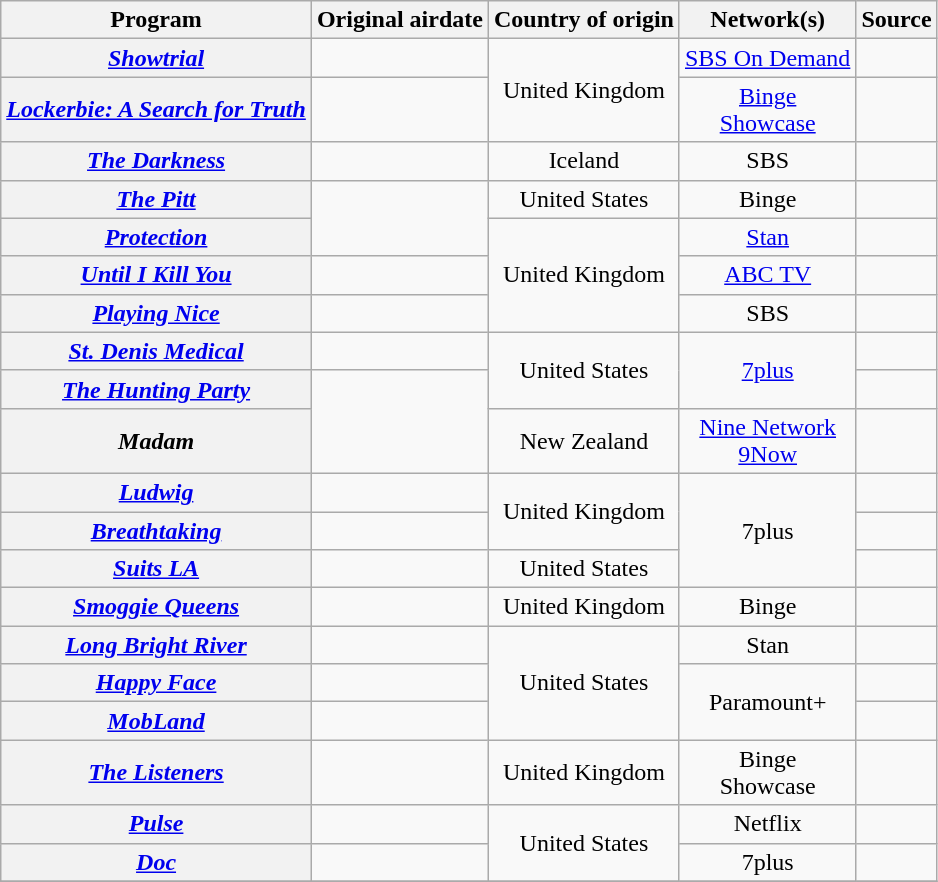<table class="wikitable plainrowheaders sortable" style="text-align:center">
<tr>
<th scope="col">Program</th>
<th scope="col">Original airdate</th>
<th scope="col">Country of origin</th>
<th scope="col">Network(s)</th>
<th scope="col" class="unsortable">Source</th>
</tr>
<tr>
<th scope="row"><em><a href='#'>Showtrial</a></em></th>
<td></td>
<td rowspan=2>United Kingdom</td>
<td><a href='#'>SBS On Demand</a></td>
<td></td>
</tr>
<tr>
<th scope="row"><em><a href='#'>Lockerbie: A Search for Truth</a></em></th>
<td></td>
<td><a href='#'>Binge</a><br><a href='#'>Showcase</a></td>
<td></td>
</tr>
<tr>
<th scope="row"><em><a href='#'>The Darkness</a></em></th>
<td></td>
<td>Iceland</td>
<td>SBS</td>
<td></td>
</tr>
<tr>
<th scope="row"><em><a href='#'>The Pitt</a></em></th>
<td rowspan=2></td>
<td>United States</td>
<td>Binge</td>
<td></td>
</tr>
<tr>
<th scope="row"><em><a href='#'>Protection</a></em></th>
<td rowspan=3>United Kingdom</td>
<td><a href='#'>Stan</a></td>
<td></td>
</tr>
<tr>
<th scope="row"><em><a href='#'>Until I Kill You</a></em></th>
<td></td>
<td><a href='#'>ABC TV</a></td>
<td></td>
</tr>
<tr>
<th scope="row"><em><a href='#'>Playing Nice</a></em></th>
<td></td>
<td>SBS</td>
<td></td>
</tr>
<tr>
<th scope="row"><em><a href='#'>St. Denis Medical</a></em></th>
<td></td>
<td rowspan=2>United States</td>
<td rowspan=2><a href='#'>7plus</a></td>
<td></td>
</tr>
<tr>
<th scope="row"><em><a href='#'>The Hunting Party</a></em></th>
<td rowspan=2></td>
<td></td>
</tr>
<tr>
<th scope="row"><em>Madam</em></th>
<td>New Zealand</td>
<td><a href='#'>Nine Network</a><br><a href='#'>9Now</a></td>
<td></td>
</tr>
<tr>
<th scope="row"><em><a href='#'>Ludwig</a></em></th>
<td></td>
<td rowspan=2>United Kingdom</td>
<td rowspan=3>7plus</td>
<td></td>
</tr>
<tr>
<th scope="row"><em><a href='#'>Breathtaking</a></em></th>
<td></td>
<td></td>
</tr>
<tr>
<th scope="row"><em><a href='#'>Suits LA</a></em></th>
<td></td>
<td>United States</td>
<td></td>
</tr>
<tr>
<th scope="row"><em><a href='#'>Smoggie Queens</a></em></th>
<td></td>
<td>United Kingdom</td>
<td>Binge</td>
<td></td>
</tr>
<tr>
<th scope="row"><em><a href='#'>Long Bright River</a></em></th>
<td></td>
<td rowspan=3>United States</td>
<td>Stan</td>
<td></td>
</tr>
<tr>
<th scope="row"><em><a href='#'>Happy Face</a></em></th>
<td></td>
<td rowspan=2>Paramount+</td>
<td></td>
</tr>
<tr>
<th scope="row"><em><a href='#'>MobLand</a></em></th>
<td></td>
<td></td>
</tr>
<tr>
<th scope="row"><em><a href='#'>The Listeners</a></em></th>
<td></td>
<td>United Kingdom</td>
<td>Binge<br>Showcase</td>
<td></td>
</tr>
<tr>
<th scope="row"><em><a href='#'>Pulse</a></em></th>
<td></td>
<td rowspan=2>United States</td>
<td>Netflix</td>
<td></td>
</tr>
<tr>
<th scope="row"><em><a href='#'>Doc</a></em></th>
<td></td>
<td>7plus</td>
<td></td>
</tr>
<tr>
</tr>
</table>
